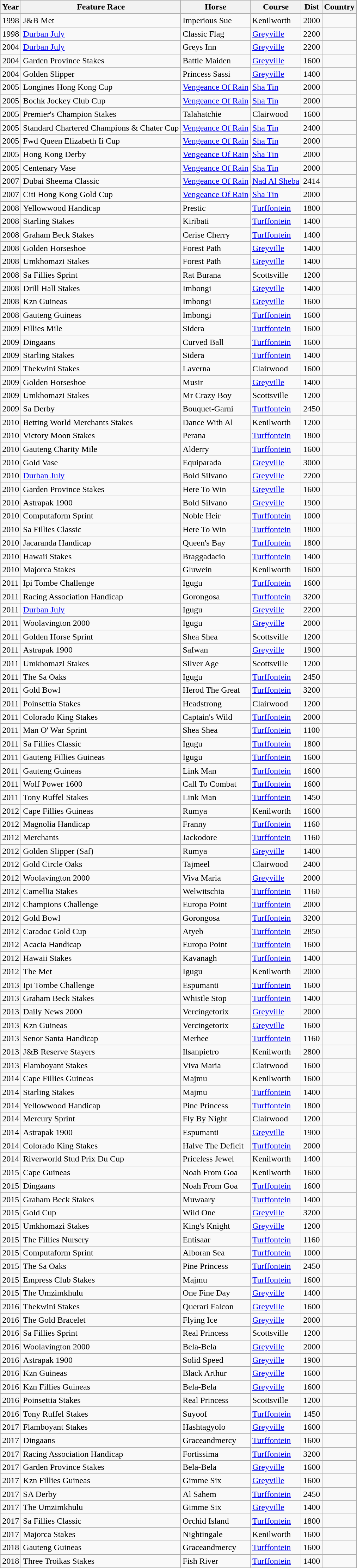<table class="wikitable sortable">
<tr>
<th>Year</th>
<th>Feature Race</th>
<th>Horse</th>
<th>Course</th>
<th>Dist</th>
<th>Country</th>
</tr>
<tr>
<td>1998</td>
<td>J&B Met</td>
<td>Imperious Sue</td>
<td>Kenilworth</td>
<td>2000</td>
<td></td>
</tr>
<tr>
<td>1998</td>
<td><a href='#'>Durban July</a></td>
<td>Classic Flag</td>
<td><a href='#'>Greyville</a></td>
<td>2200</td>
<td></td>
</tr>
<tr>
<td>2004</td>
<td><a href='#'>Durban July</a></td>
<td>Greys Inn</td>
<td><a href='#'>Greyville</a></td>
<td>2200</td>
<td></td>
</tr>
<tr>
<td>2004</td>
<td>Garden Province Stakes</td>
<td>Battle Maiden</td>
<td><a href='#'>Greyville</a></td>
<td>1600</td>
<td></td>
</tr>
<tr>
<td>2004</td>
<td>Golden Slipper</td>
<td>Princess Sassi</td>
<td><a href='#'>Greyville</a></td>
<td>1400</td>
<td></td>
</tr>
<tr>
<td>2005</td>
<td>Longines Hong Kong Cup</td>
<td><a href='#'>Vengeance Of Rain</a></td>
<td><a href='#'>Sha Tin</a></td>
<td>2000</td>
<td></td>
</tr>
<tr>
<td>2005</td>
<td>Bochk Jockey Club Cup</td>
<td><a href='#'>Vengeance Of Rain</a></td>
<td><a href='#'>Sha Tin</a></td>
<td>2000</td>
<td></td>
</tr>
<tr>
<td>2005</td>
<td>Premier's Champion Stakes</td>
<td>Talahatchie</td>
<td>Clairwood</td>
<td>1600</td>
<td></td>
</tr>
<tr>
<td>2005</td>
<td>Standard Chartered Champions & Chater Cup</td>
<td><a href='#'>Vengeance Of Rain</a></td>
<td><a href='#'>Sha Tin</a></td>
<td>2400</td>
<td></td>
</tr>
<tr>
<td>2005</td>
<td>Fwd Queen Elizabeth Ii Cup</td>
<td><a href='#'>Vengeance Of Rain</a></td>
<td><a href='#'>Sha Tin</a></td>
<td>2000</td>
<td></td>
</tr>
<tr>
<td>2005</td>
<td>Hong Kong Derby</td>
<td><a href='#'>Vengeance Of Rain</a></td>
<td><a href='#'>Sha Tin</a></td>
<td>2000</td>
<td></td>
</tr>
<tr>
<td>2005</td>
<td>Centenary Vase</td>
<td><a href='#'>Vengeance Of Rain</a></td>
<td><a href='#'>Sha Tin</a></td>
<td>2000</td>
<td></td>
</tr>
<tr>
<td>2007</td>
<td>Dubai Sheema Classic</td>
<td><a href='#'>Vengeance Of Rain</a></td>
<td><a href='#'>Nad Al Sheba</a></td>
<td>2414</td>
<td></td>
</tr>
<tr>
<td>2007</td>
<td>Citi Hong Kong Gold Cup</td>
<td><a href='#'>Vengeance Of Rain</a></td>
<td><a href='#'>Sha Tin</a></td>
<td>2000</td>
<td></td>
</tr>
<tr>
<td>2008</td>
<td>Yellowwood Handicap</td>
<td>Prestic</td>
<td><a href='#'>Turffontein</a></td>
<td>1800</td>
<td></td>
</tr>
<tr>
<td>2008</td>
<td>Starling Stakes</td>
<td>Kiribati</td>
<td><a href='#'>Turffontein</a></td>
<td>1400</td>
<td></td>
</tr>
<tr>
<td>2008</td>
<td>Graham Beck Stakes</td>
<td>Cerise Cherry</td>
<td><a href='#'>Turffontein</a></td>
<td>1400</td>
<td></td>
</tr>
<tr>
<td>2008</td>
<td>Golden Horseshoe</td>
<td>Forest Path</td>
<td><a href='#'>Greyville</a></td>
<td>1400</td>
<td></td>
</tr>
<tr>
<td>2008</td>
<td>Umkhomazi Stakes</td>
<td>Forest Path</td>
<td><a href='#'>Greyville</a></td>
<td>1400</td>
<td></td>
</tr>
<tr>
<td>2008</td>
<td>Sa Fillies Sprint</td>
<td>Rat Burana</td>
<td>Scottsville</td>
<td>1200</td>
<td></td>
</tr>
<tr>
<td>2008</td>
<td>Drill Hall Stakes</td>
<td>Imbongi</td>
<td><a href='#'>Greyville</a></td>
<td>1400</td>
<td></td>
</tr>
<tr>
<td>2008</td>
<td>Kzn Guineas</td>
<td>Imbongi</td>
<td><a href='#'>Greyville</a></td>
<td>1600</td>
<td></td>
</tr>
<tr>
<td>2008</td>
<td>Gauteng Guineas</td>
<td>Imbongi</td>
<td><a href='#'>Turffontein</a></td>
<td>1600</td>
<td></td>
</tr>
<tr>
<td>2009</td>
<td>Fillies Mile</td>
<td>Sidera</td>
<td><a href='#'>Turffontein</a></td>
<td>1600</td>
<td></td>
</tr>
<tr>
<td>2009</td>
<td>Dingaans</td>
<td>Curved Ball</td>
<td><a href='#'>Turffontein</a></td>
<td>1600</td>
<td></td>
</tr>
<tr>
<td>2009</td>
<td>Starling Stakes</td>
<td>Sidera</td>
<td><a href='#'>Turffontein</a></td>
<td>1400</td>
<td></td>
</tr>
<tr>
<td>2009</td>
<td>Thekwini Stakes</td>
<td>Laverna</td>
<td>Clairwood</td>
<td>1600</td>
<td></td>
</tr>
<tr>
<td>2009</td>
<td>Golden Horseshoe</td>
<td>Musir</td>
<td><a href='#'>Greyville</a></td>
<td>1400</td>
<td></td>
</tr>
<tr>
<td>2009</td>
<td>Umkhomazi Stakes</td>
<td>Mr Crazy Boy</td>
<td>Scottsville</td>
<td>1200</td>
<td></td>
</tr>
<tr>
<td>2009</td>
<td>Sa Derby</td>
<td>Bouquet-Garni</td>
<td><a href='#'>Turffontein</a></td>
<td>2450</td>
<td></td>
</tr>
<tr>
<td>2010</td>
<td>Betting World Merchants Stakes</td>
<td>Dance With Al</td>
<td>Kenilworth</td>
<td>1200</td>
<td></td>
</tr>
<tr>
<td>2010</td>
<td>Victory Moon Stakes</td>
<td>Perana</td>
<td><a href='#'>Turffontein</a></td>
<td>1800</td>
<td></td>
</tr>
<tr>
<td>2010</td>
<td>Gauteng Charity Mile</td>
<td>Alderry</td>
<td><a href='#'>Turffontein</a></td>
<td>1600</td>
<td></td>
</tr>
<tr>
<td>2010</td>
<td>Gold Vase</td>
<td>Equiparada</td>
<td><a href='#'>Greyville</a></td>
<td>3000</td>
<td></td>
</tr>
<tr>
<td>2010</td>
<td><a href='#'>Durban July</a></td>
<td>Bold Silvano</td>
<td><a href='#'>Greyville</a></td>
<td>2200</td>
<td></td>
</tr>
<tr>
<td>2010</td>
<td>Garden Province Stakes</td>
<td>Here To Win</td>
<td><a href='#'>Greyville</a></td>
<td>1600</td>
<td></td>
</tr>
<tr>
<td>2010</td>
<td>Astrapak 1900</td>
<td>Bold Silvano</td>
<td><a href='#'>Greyville</a></td>
<td>1900</td>
<td></td>
</tr>
<tr>
<td>2010</td>
<td>Computaform Sprint</td>
<td>Noble Heir</td>
<td><a href='#'>Turffontein</a></td>
<td>1000</td>
<td></td>
</tr>
<tr>
<td>2010</td>
<td>Sa Fillies Classic</td>
<td>Here To Win</td>
<td><a href='#'>Turffontein</a></td>
<td>1800</td>
<td></td>
</tr>
<tr>
<td>2010</td>
<td>Jacaranda Handicap</td>
<td>Queen's Bay</td>
<td><a href='#'>Turffontein</a></td>
<td>1800</td>
<td></td>
</tr>
<tr>
<td>2010</td>
<td>Hawaii Stakes</td>
<td>Braggadacio</td>
<td><a href='#'>Turffontein</a></td>
<td>1400</td>
<td></td>
</tr>
<tr>
<td>2010</td>
<td>Majorca Stakes</td>
<td>Gluwein</td>
<td>Kenilworth</td>
<td>1600</td>
<td></td>
</tr>
<tr>
<td>2011</td>
<td>Ipi Tombe Challenge</td>
<td>Igugu</td>
<td><a href='#'>Turffontein</a></td>
<td>1600</td>
<td></td>
</tr>
<tr>
<td>2011</td>
<td>Racing Association Handicap</td>
<td>Gorongosa</td>
<td><a href='#'>Turffontein</a></td>
<td>3200</td>
<td></td>
</tr>
<tr>
<td>2011</td>
<td><a href='#'>Durban July</a></td>
<td>Igugu</td>
<td><a href='#'>Greyville</a></td>
<td>2200</td>
<td></td>
</tr>
<tr>
<td>2011</td>
<td>Woolavington 2000</td>
<td>Igugu</td>
<td><a href='#'>Greyville</a></td>
<td>2000</td>
<td></td>
</tr>
<tr>
<td>2011</td>
<td>Golden Horse Sprint</td>
<td>Shea Shea</td>
<td>Scottsville</td>
<td>1200</td>
<td></td>
</tr>
<tr>
<td>2011</td>
<td>Astrapak 1900</td>
<td>Safwan</td>
<td><a href='#'>Greyville</a></td>
<td>1900</td>
<td></td>
</tr>
<tr>
<td>2011</td>
<td>Umkhomazi Stakes</td>
<td>Silver Age</td>
<td>Scottsville</td>
<td>1200</td>
<td></td>
</tr>
<tr>
<td>2011</td>
<td>The Sa Oaks</td>
<td>Igugu</td>
<td><a href='#'>Turffontein</a></td>
<td>2450</td>
<td></td>
</tr>
<tr>
<td>2011</td>
<td>Gold Bowl</td>
<td>Herod The Great</td>
<td><a href='#'>Turffontein</a></td>
<td>3200</td>
<td></td>
</tr>
<tr>
<td>2011</td>
<td>Poinsettia Stakes</td>
<td>Headstrong</td>
<td>Clairwood</td>
<td>1200</td>
<td></td>
</tr>
<tr>
<td>2011</td>
<td>Colorado King Stakes</td>
<td>Captain's Wild</td>
<td><a href='#'>Turffontein</a></td>
<td>2000</td>
<td></td>
</tr>
<tr>
<td>2011</td>
<td>Man O' War Sprint</td>
<td>Shea Shea</td>
<td><a href='#'>Turffontein</a></td>
<td>1100</td>
<td></td>
</tr>
<tr>
<td>2011</td>
<td>Sa Fillies Classic</td>
<td>Igugu</td>
<td><a href='#'>Turffontein</a></td>
<td>1800</td>
<td></td>
</tr>
<tr>
<td>2011</td>
<td>Gauteng Fillies Guineas</td>
<td>Igugu</td>
<td><a href='#'>Turffontein</a></td>
<td>1600</td>
<td></td>
</tr>
<tr>
<td>2011</td>
<td>Gauteng Guineas</td>
<td>Link Man</td>
<td><a href='#'>Turffontein</a></td>
<td>1600</td>
<td></td>
</tr>
<tr>
<td>2011</td>
<td>Wolf Power 1600</td>
<td>Call To Combat</td>
<td><a href='#'>Turffontein</a></td>
<td>1600</td>
<td></td>
</tr>
<tr>
<td>2011</td>
<td>Tony Ruffel Stakes</td>
<td>Link Man</td>
<td><a href='#'>Turffontein</a></td>
<td>1450</td>
<td></td>
</tr>
<tr>
<td>2012</td>
<td>Cape Fillies Guineas</td>
<td>Rumya</td>
<td>Kenilworth</td>
<td>1600</td>
<td></td>
</tr>
<tr>
<td>2012</td>
<td>Magnolia Handicap</td>
<td>Franny</td>
<td><a href='#'>Turffontein</a></td>
<td>1160</td>
<td></td>
</tr>
<tr>
<td>2012</td>
<td>Merchants</td>
<td>Jackodore</td>
<td><a href='#'>Turffontein</a></td>
<td>1160</td>
<td></td>
</tr>
<tr>
<td>2012</td>
<td>Golden Slipper (Saf)</td>
<td>Rumya</td>
<td><a href='#'>Greyville</a></td>
<td>1400</td>
<td></td>
</tr>
<tr>
<td>2012</td>
<td>Gold Circle Oaks</td>
<td>Tajmeel</td>
<td>Clairwood</td>
<td>2400</td>
<td></td>
</tr>
<tr>
<td>2012</td>
<td>Woolavington 2000</td>
<td>Viva Maria</td>
<td><a href='#'>Greyville</a></td>
<td>2000</td>
<td></td>
</tr>
<tr>
<td>2012</td>
<td>Camellia Stakes</td>
<td>Welwitschia</td>
<td><a href='#'>Turffontein</a></td>
<td>1160</td>
<td></td>
</tr>
<tr>
<td>2012</td>
<td>Champions Challenge</td>
<td>Europa Point</td>
<td><a href='#'>Turffontein</a></td>
<td>2000</td>
<td></td>
</tr>
<tr>
<td>2012</td>
<td>Gold Bowl</td>
<td>Gorongosa</td>
<td><a href='#'>Turffontein</a></td>
<td>3200</td>
<td></td>
</tr>
<tr>
<td>2012</td>
<td>Caradoc Gold Cup</td>
<td>Atyeb</td>
<td><a href='#'>Turffontein</a></td>
<td>2850</td>
<td></td>
</tr>
<tr>
<td>2012</td>
<td>Acacia Handicap</td>
<td>Europa Point</td>
<td><a href='#'>Turffontein</a></td>
<td>1600</td>
<td></td>
</tr>
<tr>
<td>2012</td>
<td>Hawaii Stakes</td>
<td>Kavanagh</td>
<td><a href='#'>Turffontein</a></td>
<td>1400</td>
<td></td>
</tr>
<tr>
<td>2012</td>
<td>The Met</td>
<td>Igugu</td>
<td>Kenilworth</td>
<td>2000</td>
<td></td>
</tr>
<tr>
<td>2013</td>
<td>Ipi Tombe Challenge</td>
<td>Espumanti</td>
<td><a href='#'>Turffontein</a></td>
<td>1600</td>
<td></td>
</tr>
<tr>
<td>2013</td>
<td>Graham Beck Stakes</td>
<td>Whistle Stop</td>
<td><a href='#'>Turffontein</a></td>
<td>1400</td>
<td></td>
</tr>
<tr>
<td>2013</td>
<td>Daily News 2000</td>
<td>Vercingetorix</td>
<td><a href='#'>Greyville</a></td>
<td>2000</td>
<td></td>
</tr>
<tr>
<td>2013</td>
<td>Kzn Guineas</td>
<td>Vercingetorix</td>
<td><a href='#'>Greyville</a></td>
<td>1600</td>
<td></td>
</tr>
<tr>
<td>2013</td>
<td>Senor Santa Handicap</td>
<td>Merhee</td>
<td><a href='#'>Turffontein</a></td>
<td>1160</td>
<td></td>
</tr>
<tr>
<td>2013</td>
<td>J&B Reserve Stayers</td>
<td>Ilsanpietro</td>
<td>Kenilworth</td>
<td>2800</td>
<td></td>
</tr>
<tr>
<td>2013</td>
<td>Flamboyant Stakes</td>
<td>Viva Maria</td>
<td>Clairwood</td>
<td>1600</td>
<td></td>
</tr>
<tr>
<td>2014</td>
<td>Cape Fillies Guineas</td>
<td>Majmu</td>
<td>Kenilworth</td>
<td>1600</td>
<td></td>
</tr>
<tr>
<td>2014</td>
<td>Starling Stakes</td>
<td>Majmu</td>
<td><a href='#'>Turffontein</a></td>
<td>1400</td>
<td></td>
</tr>
<tr>
<td>2014</td>
<td>Yellowwood Handicap</td>
<td>Pine Princess</td>
<td><a href='#'>Turffontein</a></td>
<td>1800</td>
<td></td>
</tr>
<tr>
<td>2014</td>
<td>Mercury Sprint</td>
<td>Fly By Night</td>
<td>Clairwood</td>
<td>1200</td>
<td></td>
</tr>
<tr>
<td>2014</td>
<td>Astrapak 1900</td>
<td>Espumanti</td>
<td><a href='#'>Greyville</a></td>
<td>1900</td>
<td></td>
</tr>
<tr>
<td>2014</td>
<td>Colorado King Stakes</td>
<td>Halve The Deficit</td>
<td><a href='#'>Turffontein</a></td>
<td>2000</td>
<td></td>
</tr>
<tr>
<td>2014</td>
<td>Riverworld Stud Prix Du Cup</td>
<td>Priceless Jewel</td>
<td>Kenilworth</td>
<td>1400</td>
<td></td>
</tr>
<tr>
<td>2015</td>
<td>Cape Guineas</td>
<td>Noah From Goa</td>
<td>Kenilworth</td>
<td>1600</td>
<td></td>
</tr>
<tr>
<td>2015</td>
<td>Dingaans</td>
<td>Noah From Goa</td>
<td><a href='#'>Turffontein</a></td>
<td>1600</td>
<td></td>
</tr>
<tr>
<td>2015</td>
<td>Graham Beck Stakes</td>
<td>Muwaary</td>
<td><a href='#'>Turffontein</a></td>
<td>1400</td>
<td></td>
</tr>
<tr>
<td>2015</td>
<td>Gold Cup</td>
<td>Wild One</td>
<td><a href='#'>Greyville</a></td>
<td>3200</td>
<td></td>
</tr>
<tr>
<td>2015</td>
<td>Umkhomazi Stakes</td>
<td>King's Knight</td>
<td><a href='#'>Greyville</a></td>
<td>1200</td>
<td></td>
</tr>
<tr>
<td>2015</td>
<td>The Fillies Nursery</td>
<td>Entisaar</td>
<td><a href='#'>Turffontein</a></td>
<td>1160</td>
<td></td>
</tr>
<tr>
<td>2015</td>
<td>Computaform Sprint</td>
<td>Alboran Sea</td>
<td><a href='#'>Turffontein</a></td>
<td>1000</td>
<td></td>
</tr>
<tr>
<td>2015</td>
<td>The Sa Oaks</td>
<td>Pine Princess</td>
<td><a href='#'>Turffontein</a></td>
<td>2450</td>
<td></td>
</tr>
<tr>
<td>2015</td>
<td>Empress Club Stakes</td>
<td>Majmu</td>
<td><a href='#'>Turffontein</a></td>
<td>1600</td>
<td></td>
</tr>
<tr>
<td>2015</td>
<td>The Umzimkhulu</td>
<td>One Fine Day</td>
<td><a href='#'>Greyville</a></td>
<td>1400</td>
<td></td>
</tr>
<tr>
<td>2016</td>
<td>Thekwini Stakes</td>
<td>Querari Falcon</td>
<td><a href='#'>Greyville</a></td>
<td>1600</td>
<td></td>
</tr>
<tr>
<td>2016</td>
<td>The Gold Bracelet</td>
<td>Flying Ice</td>
<td><a href='#'>Greyville</a></td>
<td>2000</td>
<td></td>
</tr>
<tr>
<td>2016</td>
<td>Sa Fillies Sprint</td>
<td>Real Princess</td>
<td>Scottsville</td>
<td>1200</td>
<td></td>
</tr>
<tr>
<td>2016</td>
<td>Woolavington 2000</td>
<td>Bela-Bela</td>
<td><a href='#'>Greyville</a></td>
<td>2000</td>
<td></td>
</tr>
<tr>
<td>2016</td>
<td>Astrapak 1900</td>
<td>Solid Speed</td>
<td><a href='#'>Greyville</a></td>
<td>1900</td>
<td></td>
</tr>
<tr>
<td>2016</td>
<td>Kzn Guineas</td>
<td>Black Arthur</td>
<td><a href='#'>Greyville</a></td>
<td>1600</td>
<td></td>
</tr>
<tr>
<td>2016</td>
<td>Kzn Fillies Guineas</td>
<td>Bela-Bela</td>
<td><a href='#'>Greyville</a></td>
<td>1600</td>
<td></td>
</tr>
<tr>
<td>2016</td>
<td>Poinsettia Stakes</td>
<td>Real Princess</td>
<td>Scottsville</td>
<td>1200</td>
<td></td>
</tr>
<tr>
<td>2016</td>
<td>Tony Ruffel Stakes</td>
<td>Suyoof</td>
<td><a href='#'>Turffontein</a></td>
<td>1450</td>
<td></td>
</tr>
<tr>
<td>2017</td>
<td>Flamboyant Stakes</td>
<td>Hashtagyolo</td>
<td><a href='#'>Greyville</a></td>
<td>1600</td>
<td></td>
</tr>
<tr>
<td>2017</td>
<td>Dingaans</td>
<td>Graceandmercy</td>
<td><a href='#'>Turffontein</a></td>
<td>1600</td>
<td></td>
</tr>
<tr>
<td>2017</td>
<td>Racing Association Handicap</td>
<td>Fortissima</td>
<td><a href='#'>Turffontein</a></td>
<td>3200</td>
<td></td>
</tr>
<tr>
<td>2017</td>
<td>Garden Province Stakes</td>
<td>Bela-Bela</td>
<td><a href='#'>Greyville</a></td>
<td>1600</td>
<td></td>
</tr>
<tr>
<td>2017</td>
<td>Kzn Fillies Guineas</td>
<td>Gimme Six</td>
<td><a href='#'>Greyville</a></td>
<td>1600</td>
<td></td>
</tr>
<tr>
<td>2017</td>
<td>SA Derby</td>
<td>Al Sahem</td>
<td><a href='#'>Turffontein</a></td>
<td>2450</td>
<td></td>
</tr>
<tr>
<td>2017</td>
<td>The Umzimkhulu</td>
<td>Gimme Six</td>
<td><a href='#'>Greyville</a></td>
<td>1400</td>
<td></td>
</tr>
<tr>
<td>2017</td>
<td>Sa Fillies Classic</td>
<td>Orchid Island</td>
<td><a href='#'>Turffontein</a></td>
<td>1800</td>
<td></td>
</tr>
<tr>
<td>2017</td>
<td>Majorca Stakes</td>
<td>Nightingale</td>
<td>Kenilworth</td>
<td>1600</td>
<td></td>
</tr>
<tr>
<td>2018</td>
<td>Gauteng Guineas</td>
<td>Graceandmercy</td>
<td><a href='#'>Turffontein</a></td>
<td>1600</td>
<td></td>
</tr>
<tr>
<td>2018</td>
<td>Three Troikas Stakes</td>
<td>Fish River</td>
<td><a href='#'>Turffontein</a></td>
<td>1400</td>
<td></td>
</tr>
</table>
